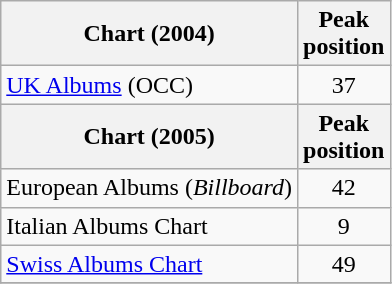<table class="wikitable sortable">
<tr>
<th>Chart (2004)</th>
<th>Peak<br>position</th>
</tr>
<tr>
<td><a href='#'>UK Albums</a> (OCC)</td>
<td align="center">37</td>
</tr>
<tr>
<th>Chart (2005)</th>
<th>Peak<br>position</th>
</tr>
<tr>
<td>European Albums (<em>Billboard</em>)</td>
<td style="text-align:center;">42</td>
</tr>
<tr>
<td>Italian Albums Chart</td>
<td style="text-align:center;">9</td>
</tr>
<tr>
<td><a href='#'>Swiss Albums Chart</a></td>
<td align="center">49</td>
</tr>
<tr>
</tr>
</table>
